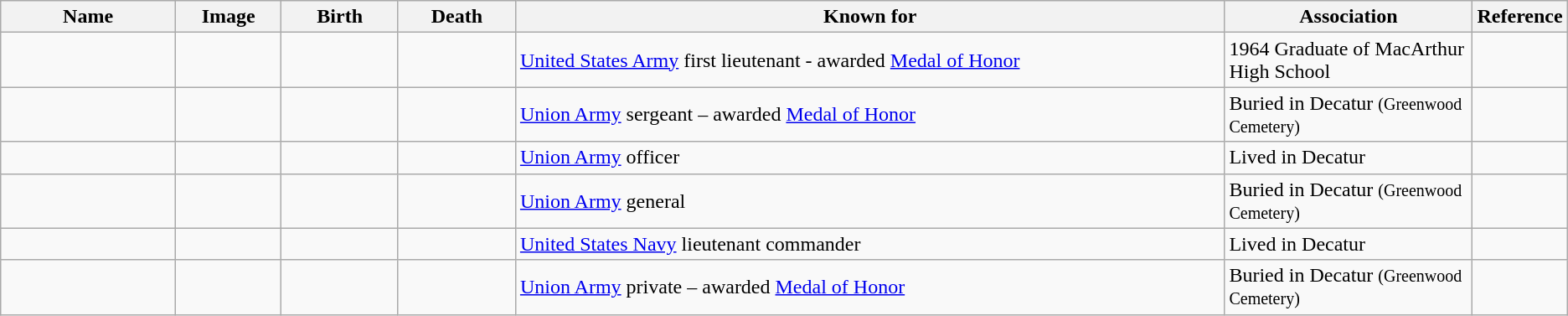<table class="wikitable sortable">
<tr>
<th scope="col" style="width:140px;">Name</th>
<th scope="col" style="width:80px;" class="unsortable">Image</th>
<th scope="col" style="width:90px;">Birth</th>
<th scope="col" style="width:90px;">Death</th>
<th scope="col" style="width:600px;" class="unsortable">Known for</th>
<th scope="col" style="width:200px;" class="unsortable">Association</th>
<th scope="col" style="width:30px;" class="unsortable">Reference</th>
</tr>
<tr>
<td></td>
<td></td>
<td align=right></td>
<td align=right></td>
<td><a href='#'>United States Army</a> first lieutenant - awarded <a href='#'>Medal of Honor</a></td>
<td>1964 Graduate of MacArthur High School</td>
<td style="text-align:center;"></td>
</tr>
<tr>
<td></td>
<td></td>
<td align=right></td>
<td align=right></td>
<td><a href='#'>Union Army</a> sergeant – awarded <a href='#'>Medal of Honor</a></td>
<td>Buried in Decatur <small>(Greenwood Cemetery)</small></td>
<td style="text-align:center;"></td>
</tr>
<tr>
<td></td>
<td></td>
<td align=right></td>
<td align=right></td>
<td><a href='#'>Union Army</a> officer</td>
<td>Lived in Decatur</td>
<td style="text-align:center;"></td>
</tr>
<tr>
<td></td>
<td></td>
<td align=right></td>
<td align=right></td>
<td><a href='#'>Union Army</a> general</td>
<td>Buried in Decatur <small>(Greenwood Cemetery)</small></td>
<td style="text-align:center;"></td>
</tr>
<tr>
<td></td>
<td></td>
<td align=right></td>
<td align=right></td>
<td><a href='#'>United States Navy</a> lieutenant commander</td>
<td>Lived in Decatur</td>
<td style="text-align:center;"></td>
</tr>
<tr>
<td></td>
<td></td>
<td align=right></td>
<td align=right></td>
<td><a href='#'>Union Army</a> private – awarded <a href='#'>Medal of Honor</a></td>
<td>Buried in Decatur <small>(Greenwood Cemetery)</small></td>
<td style="text-align:center;"></td>
</tr>
</table>
